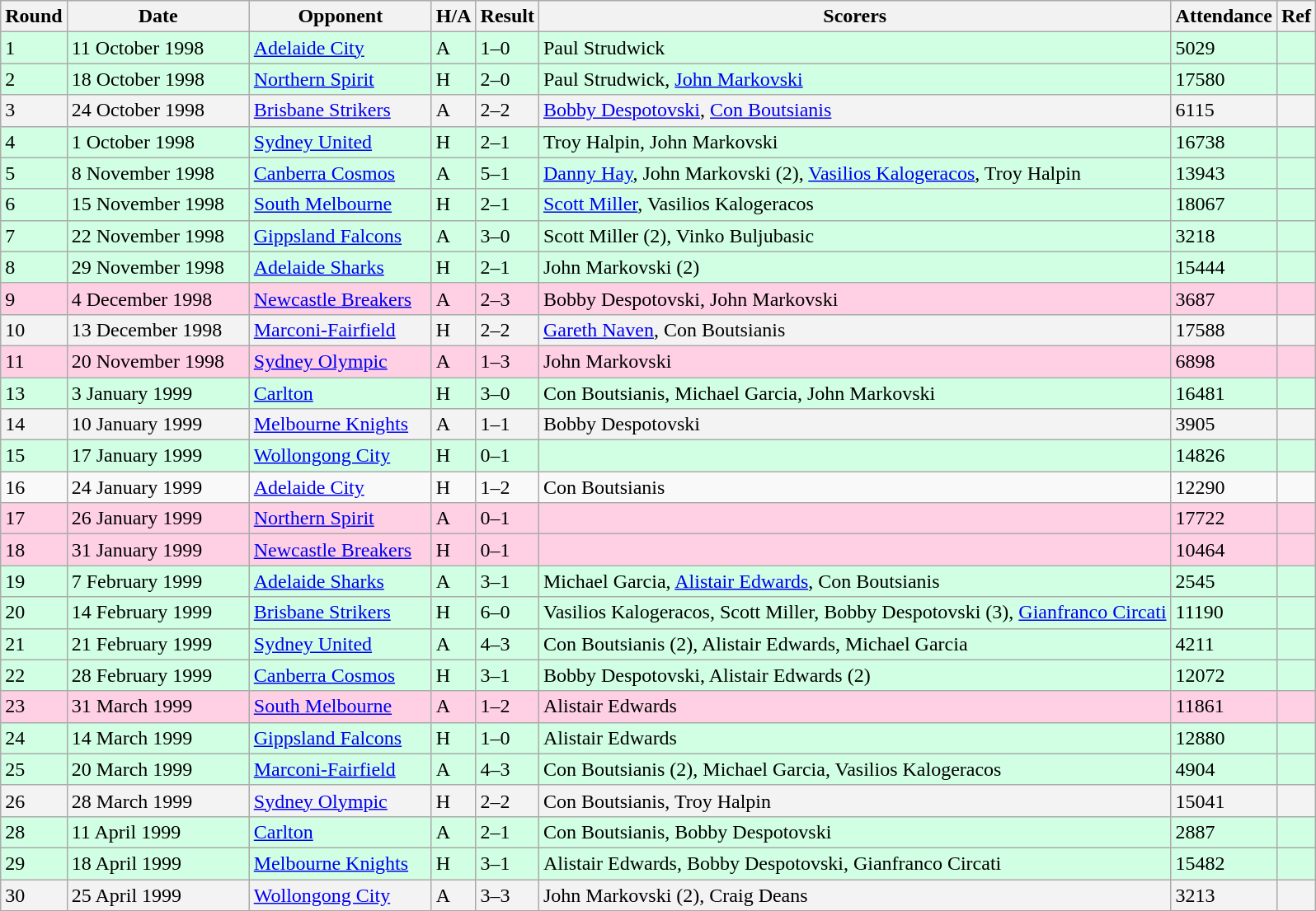<table class="wikitable" style="text-align:left">
<tr>
<th><strong>Round</strong></th>
<th scope="col" style="width: 140px;"><strong>Date</strong></th>
<th scope="col" style="width: 140px;"><strong>Opponent</strong></th>
<th><strong>H/A</strong></th>
<th><strong>Result</strong></th>
<th><strong>Scorers</strong></th>
<th><strong>Attendance</strong></th>
<th><strong>Ref</strong></th>
</tr>
<tr bgcolor="#d0ffe3">
<td>1</td>
<td>11 October 1998</td>
<td><a href='#'>Adelaide City</a></td>
<td>A</td>
<td>1–0</td>
<td>Paul Strudwick</td>
<td>5029</td>
<td></td>
</tr>
<tr bgcolor="#d0ffe3">
<td>2</td>
<td>18 October 1998</td>
<td><a href='#'>Northern Spirit</a></td>
<td>H</td>
<td>2–0</td>
<td>Paul Strudwick, <a href='#'>John Markovski</a></td>
<td>17580</td>
<td></td>
</tr>
<tr bgcolor="#f3f3f3">
<td>3</td>
<td>24 October 1998</td>
<td><a href='#'>Brisbane Strikers</a></td>
<td>A</td>
<td>2–2</td>
<td><a href='#'>Bobby Despotovski</a>, <a href='#'>Con Boutsianis</a></td>
<td>6115</td>
<td></td>
</tr>
<tr bgcolor="#d0ffe3">
<td>4</td>
<td>1 October 1998</td>
<td><a href='#'>Sydney United</a></td>
<td>H</td>
<td>2–1</td>
<td>Troy Halpin, John Markovski</td>
<td>16738</td>
<td></td>
</tr>
<tr bgcolor="#d0ffe3">
<td>5</td>
<td>8 November 1998</td>
<td><a href='#'>Canberra Cosmos</a></td>
<td>A</td>
<td>5–1</td>
<td><a href='#'>Danny Hay</a>, John Markovski (2), <a href='#'>Vasilios Kalogeracos</a>, Troy Halpin</td>
<td>13943</td>
<td></td>
</tr>
<tr bgcolor="#d0ffe3">
<td>6</td>
<td>15 November 1998</td>
<td><a href='#'>South Melbourne</a></td>
<td>H</td>
<td>2–1</td>
<td><a href='#'>Scott Miller</a>, Vasilios Kalogeracos</td>
<td>18067</td>
<td></td>
</tr>
<tr bgcolor="#d0ffe3">
<td>7</td>
<td>22 November 1998</td>
<td><a href='#'>Gippsland Falcons</a></td>
<td>A</td>
<td>3–0</td>
<td>Scott Miller (2), Vinko Buljubasic</td>
<td>3218</td>
<td></td>
</tr>
<tr bgcolor="#d0ffe3">
<td>8</td>
<td>29 November 1998</td>
<td><a href='#'>Adelaide Sharks</a></td>
<td>H</td>
<td>2–1</td>
<td>John Markovski (2)</td>
<td>15444</td>
<td></td>
</tr>
<tr bgcolor="#ffd0e3">
<td>9</td>
<td>4 December 1998</td>
<td><a href='#'>Newcastle Breakers</a></td>
<td>A</td>
<td>2–3</td>
<td>Bobby Despotovski, John Markovski</td>
<td>3687</td>
<td></td>
</tr>
<tr bgcolor="#f3f3f3">
<td>10</td>
<td>13 December 1998</td>
<td><a href='#'>Marconi-Fairfield</a></td>
<td>H</td>
<td>2–2</td>
<td><a href='#'>Gareth Naven</a>, Con Boutsianis</td>
<td>17588</td>
<td></td>
</tr>
<tr bgcolor="#ffd0e3">
<td>11</td>
<td>20 November 1998</td>
<td><a href='#'>Sydney Olympic</a></td>
<td>A</td>
<td>1–3</td>
<td>John Markovski</td>
<td>6898</td>
<td></td>
</tr>
<tr bgcolor="#d0ffe3">
<td>13</td>
<td>3 January 1999</td>
<td><a href='#'>Carlton</a></td>
<td>H</td>
<td>3–0</td>
<td>Con Boutsianis, Michael Garcia, John Markovski</td>
<td>16481</td>
<td></td>
</tr>
<tr bgcolor="#f3f3f3">
<td>14</td>
<td>10 January 1999</td>
<td><a href='#'>Melbourne Knights</a></td>
<td>A</td>
<td>1–1</td>
<td>Bobby Despotovski</td>
<td>3905</td>
<td></td>
</tr>
<tr bgcolor="#d0ffe3">
<td>15</td>
<td>17 January 1999</td>
<td><a href='#'>Wollongong City</a></td>
<td>H</td>
<td>0–1</td>
<td></td>
<td>14826</td>
<td></td>
</tr>
<tr result L>
<td>16</td>
<td>24 January 1999</td>
<td><a href='#'>Adelaide City</a></td>
<td>H</td>
<td>1–2</td>
<td>Con Boutsianis</td>
<td>12290</td>
<td></td>
</tr>
<tr bgcolor="#ffd0e3">
<td>17</td>
<td>26 January 1999</td>
<td><a href='#'>Northern Spirit</a></td>
<td>A</td>
<td>0–1</td>
<td></td>
<td>17722</td>
<td></td>
</tr>
<tr bgcolor="#ffd0e3">
<td>18</td>
<td>31 January 1999</td>
<td><a href='#'>Newcastle Breakers</a></td>
<td>H</td>
<td>0–1</td>
<td></td>
<td>10464</td>
<td></td>
</tr>
<tr bgcolor="#d0ffe3">
<td>19</td>
<td>7 February 1999</td>
<td><a href='#'>Adelaide Sharks</a></td>
<td>A</td>
<td>3–1</td>
<td>Michael Garcia, <a href='#'>Alistair Edwards</a>, Con Boutsianis</td>
<td>2545</td>
<td></td>
</tr>
<tr bgcolor="#d0ffe3">
<td>20</td>
<td>14 February 1999</td>
<td><a href='#'>Brisbane Strikers</a></td>
<td>H</td>
<td>6–0</td>
<td>Vasilios Kalogeracos, Scott Miller, Bobby Despotovski (3), <a href='#'>Gianfranco Circati</a></td>
<td>11190</td>
<td></td>
</tr>
<tr bgcolor="#d0ffe3">
<td>21</td>
<td>21 February 1999</td>
<td><a href='#'>Sydney United</a></td>
<td>A</td>
<td>4–3</td>
<td>Con Boutsianis (2), Alistair Edwards, Michael Garcia</td>
<td>4211</td>
<td></td>
</tr>
<tr bgcolor="#d0ffe3">
<td>22</td>
<td>28 February 1999</td>
<td><a href='#'>Canberra Cosmos</a></td>
<td>H</td>
<td>3–1</td>
<td>Bobby Despotovski, Alistair Edwards (2)</td>
<td>12072</td>
<td></td>
</tr>
<tr bgcolor="#ffd0e3">
<td>23</td>
<td>31 March 1999</td>
<td><a href='#'>South Melbourne</a></td>
<td>A</td>
<td>1–2</td>
<td>Alistair Edwards</td>
<td>11861</td>
<td></td>
</tr>
<tr bgcolor="#d0ffe3">
<td>24</td>
<td>14 March 1999</td>
<td><a href='#'>Gippsland Falcons</a></td>
<td>H</td>
<td>1–0</td>
<td>Alistair Edwards</td>
<td>12880</td>
<td></td>
</tr>
<tr bgcolor="#d0ffe3">
<td>25</td>
<td>20 March 1999</td>
<td><a href='#'>Marconi-Fairfield</a></td>
<td>A</td>
<td>4–3</td>
<td>Con Boutsianis (2), Michael Garcia, Vasilios Kalogeracos</td>
<td>4904</td>
<td></td>
</tr>
<tr bgcolor="#f3f3f3">
<td>26</td>
<td>28 March 1999</td>
<td><a href='#'>Sydney Olympic</a></td>
<td>H</td>
<td>2–2</td>
<td>Con Boutsianis, Troy Halpin</td>
<td>15041</td>
<td></td>
</tr>
<tr bgcolor="#d0ffe3">
<td>28</td>
<td>11 April 1999</td>
<td><a href='#'>Carlton</a></td>
<td>A</td>
<td>2–1</td>
<td>Con Boutsianis, Bobby Despotovski</td>
<td>2887</td>
<td></td>
</tr>
<tr bgcolor="#d0ffe3">
<td>29</td>
<td>18 April 1999</td>
<td><a href='#'>Melbourne Knights</a></td>
<td>H</td>
<td>3–1</td>
<td>Alistair Edwards, Bobby Despotovski, Gianfranco Circati</td>
<td>15482</td>
<td></td>
</tr>
<tr bgcolor="#f3f3f3">
<td>30</td>
<td>25 April 1999</td>
<td><a href='#'>Wollongong City</a></td>
<td>A</td>
<td>3–3</td>
<td>John Markovski (2), Craig Deans</td>
<td>3213</td>
<td></td>
</tr>
</table>
